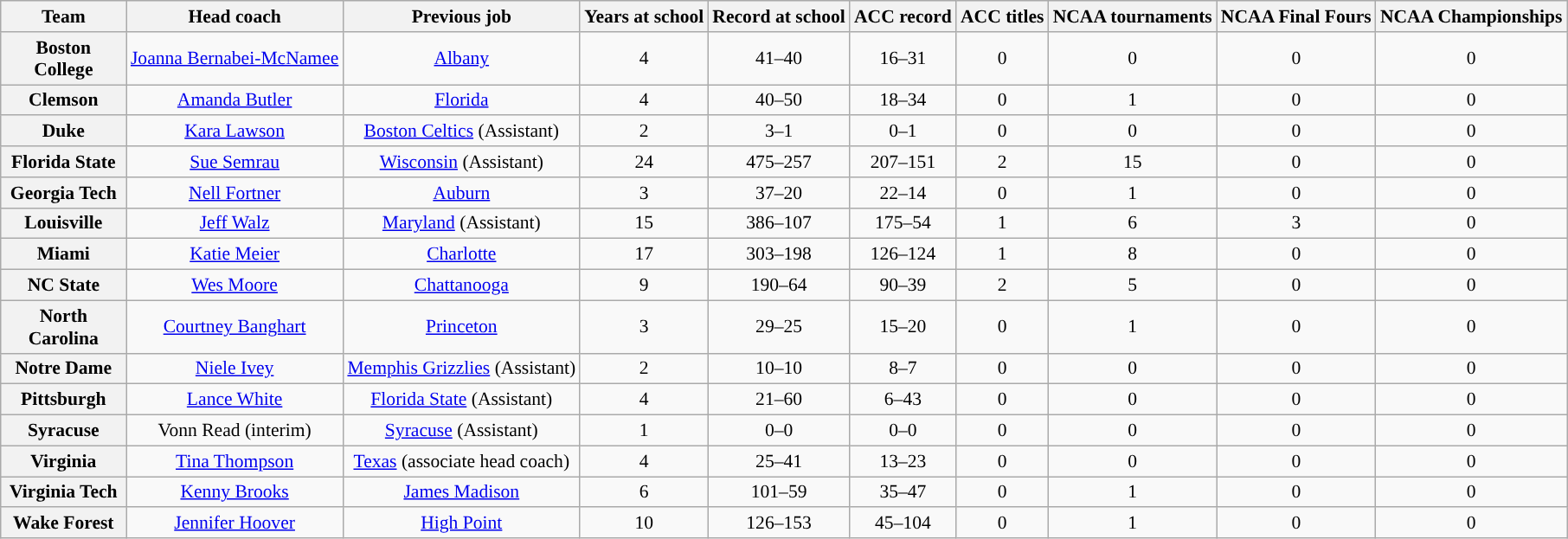<table class="wikitable sortable" style="text-align: center;font-size:90%;">
<tr>
<th width="90">Team</th>
<th>Head coach</th>
<th>Previous job</th>
<th>Years at school</th>
<th>Record at school</th>
<th>ACC record</th>
<th>ACC titles</th>
<th>NCAA tournaments</th>
<th>NCAA Final Fours</th>
<th>NCAA Championships</th>
</tr>
<tr>
<th style=>Boston College</th>
<td><a href='#'>Joanna Bernabei-McNamee</a></td>
<td><a href='#'>Albany</a></td>
<td>4</td>
<td>41–40</td>
<td>16–31</td>
<td>0</td>
<td>0</td>
<td>0</td>
<td>0</td>
</tr>
<tr>
<th>Clemson</th>
<td><a href='#'>Amanda Butler</a></td>
<td><a href='#'>Florida</a></td>
<td>4</td>
<td>40–50</td>
<td>18–34</td>
<td>0</td>
<td>1</td>
<td>0</td>
<td>0</td>
</tr>
<tr>
<th>Duke</th>
<td><a href='#'>Kara Lawson</a></td>
<td><a href='#'>Boston Celtics</a> (Assistant)</td>
<td>2</td>
<td>3–1</td>
<td>0–1</td>
<td>0</td>
<td>0</td>
<td>0</td>
<td>0</td>
</tr>
<tr>
<th style=>Florida State</th>
<td><a href='#'>Sue Semrau</a></td>
<td><a href='#'>Wisconsin</a> (Assistant)</td>
<td>24</td>
<td>475–257</td>
<td>207–151</td>
<td>2</td>
<td>15</td>
<td>0</td>
<td>0</td>
</tr>
<tr>
<th>Georgia Tech</th>
<td><a href='#'>Nell Fortner</a></td>
<td><a href='#'>Auburn</a></td>
<td>3</td>
<td>37–20</td>
<td>22–14</td>
<td>0</td>
<td>1</td>
<td>0</td>
<td>0</td>
</tr>
<tr>
<th>Louisville</th>
<td><a href='#'>Jeff Walz</a></td>
<td><a href='#'>Maryland</a> (Assistant)</td>
<td>15</td>
<td>386–107</td>
<td>175–54</td>
<td>1</td>
<td>6</td>
<td>3</td>
<td>0</td>
</tr>
<tr>
<th>Miami</th>
<td><a href='#'>Katie Meier</a></td>
<td><a href='#'>Charlotte</a></td>
<td>17</td>
<td>303–198</td>
<td>126–124</td>
<td>1</td>
<td>8</td>
<td>0</td>
<td>0</td>
</tr>
<tr>
<th>NC State</th>
<td><a href='#'>Wes Moore</a></td>
<td><a href='#'>Chattanooga</a></td>
<td>9</td>
<td>190–64</td>
<td>90–39</td>
<td>2</td>
<td>5</td>
<td>0</td>
<td>0</td>
</tr>
<tr>
<th>North Carolina</th>
<td><a href='#'>Courtney Banghart</a></td>
<td><a href='#'>Princeton</a></td>
<td>3</td>
<td>29–25</td>
<td>15–20</td>
<td>0</td>
<td>1</td>
<td>0</td>
<td>0</td>
</tr>
<tr>
<th style=>Notre Dame</th>
<td><a href='#'>Niele Ivey</a></td>
<td><a href='#'>Memphis Grizzlies</a> (Assistant)</td>
<td>2</td>
<td>10–10</td>
<td>8–7</td>
<td>0</td>
<td>0</td>
<td>0</td>
<td>0</td>
</tr>
<tr>
<th style=>Pittsburgh</th>
<td><a href='#'>Lance White</a></td>
<td><a href='#'>Florida State</a> (Assistant)</td>
<td>4</td>
<td>21–60</td>
<td>6–43</td>
<td>0</td>
<td>0</td>
<td>0</td>
<td>0</td>
</tr>
<tr>
<th style=>Syracuse</th>
<td>Vonn Read (interim)</td>
<td><a href='#'>Syracuse</a> (Assistant)</td>
<td>1</td>
<td>0–0</td>
<td>0–0</td>
<td>0</td>
<td>0</td>
<td>0</td>
<td>0</td>
</tr>
<tr>
<th>Virginia</th>
<td><a href='#'>Tina Thompson</a></td>
<td><a href='#'>Texas</a> (associate head coach)</td>
<td>4</td>
<td>25–41</td>
<td>13–23</td>
<td>0</td>
<td>0</td>
<td>0</td>
<td>0</td>
</tr>
<tr>
<th>Virginia Tech</th>
<td><a href='#'>Kenny Brooks</a></td>
<td><a href='#'>James Madison</a></td>
<td>6</td>
<td>101–59</td>
<td>35–47</td>
<td>0</td>
<td>1</td>
<td>0</td>
<td>0</td>
</tr>
<tr>
<th style=>Wake Forest</th>
<td><a href='#'>Jennifer Hoover</a></td>
<td><a href='#'>High Point</a></td>
<td>10</td>
<td>126–153</td>
<td>45–104</td>
<td>0</td>
<td>1</td>
<td>0</td>
<td>0</td>
</tr>
</table>
